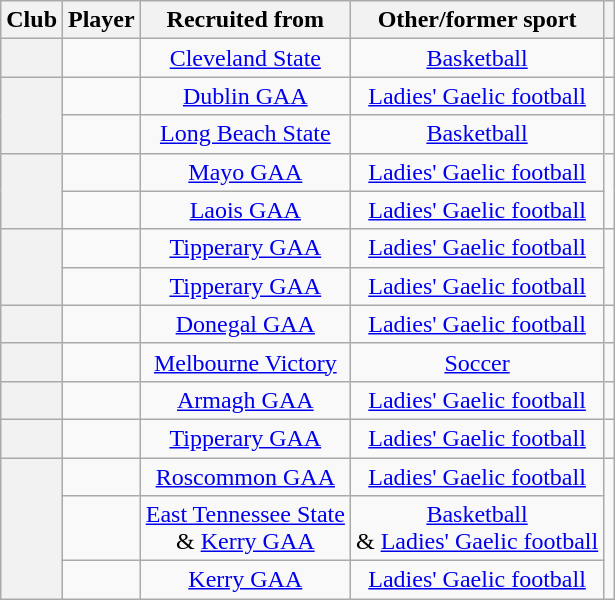<table class="wikitable sortable plainrowheaders" style="text-align:center;">
<tr>
<th scope="col">Club</th>
<th scope="col">Player</th>
<th scope="col">Recruited from</th>
<th scope="col">Other/former sport</th>
<th class="unsortable"></th>
</tr>
<tr>
<th scope="row"></th>
<td></td>
<td><a href='#'>Cleveland State</a></td>
<td><a href='#'>Basketball</a></td>
<td></td>
</tr>
<tr>
<th scope="row" rowspan=2></th>
<td></td>
<td><a href='#'>Dublin GAA</a></td>
<td><a href='#'>Ladies' Gaelic football</a></td>
<td></td>
</tr>
<tr>
<td></td>
<td><a href='#'>Long Beach State</a></td>
<td><a href='#'>Basketball</a></td>
<td></td>
</tr>
<tr>
<th scope="row" rowspan=2></th>
<td></td>
<td><a href='#'>Mayo GAA</a></td>
<td><a href='#'>Ladies' Gaelic football</a></td>
<td rowspan=2></td>
</tr>
<tr>
<td></td>
<td><a href='#'>Laois GAA</a></td>
<td><a href='#'>Ladies' Gaelic football</a></td>
</tr>
<tr>
<th scope="row" rowspan=2></th>
<td></td>
<td><a href='#'>Tipperary GAA</a></td>
<td><a href='#'>Ladies' Gaelic football</a></td>
<td rowspan=2></td>
</tr>
<tr>
<td></td>
<td><a href='#'>Tipperary GAA</a></td>
<td><a href='#'>Ladies' Gaelic football</a></td>
</tr>
<tr>
<th scope="row"></th>
<td></td>
<td><a href='#'>Donegal GAA</a></td>
<td><a href='#'>Ladies' Gaelic football</a></td>
<td></td>
</tr>
<tr>
<th scope="row"></th>
<td></td>
<td><a href='#'>Melbourne Victory</a></td>
<td><a href='#'>Soccer</a></td>
<td></td>
</tr>
<tr>
<th scope="row"></th>
<td></td>
<td><a href='#'>Armagh GAA</a></td>
<td><a href='#'>Ladies' Gaelic football</a></td>
<td></td>
</tr>
<tr>
<th scope="row"></th>
<td></td>
<td><a href='#'>Tipperary GAA</a></td>
<td><a href='#'>Ladies' Gaelic football</a></td>
<td></td>
</tr>
<tr>
<th scope="row" rowspan=3></th>
<td></td>
<td><a href='#'>Roscommon GAA</a></td>
<td><a href='#'>Ladies' Gaelic football</a></td>
<td rowspan=3></td>
</tr>
<tr>
<td></td>
<td><a href='#'>East Tennessee State</a> <br>& <a href='#'>Kerry GAA</a></td>
<td><a href='#'>Basketball</a> <br>& <a href='#'>Ladies' Gaelic football</a></td>
</tr>
<tr>
<td></td>
<td><a href='#'>Kerry GAA</a></td>
<td><a href='#'>Ladies' Gaelic football</a></td>
</tr>
</table>
